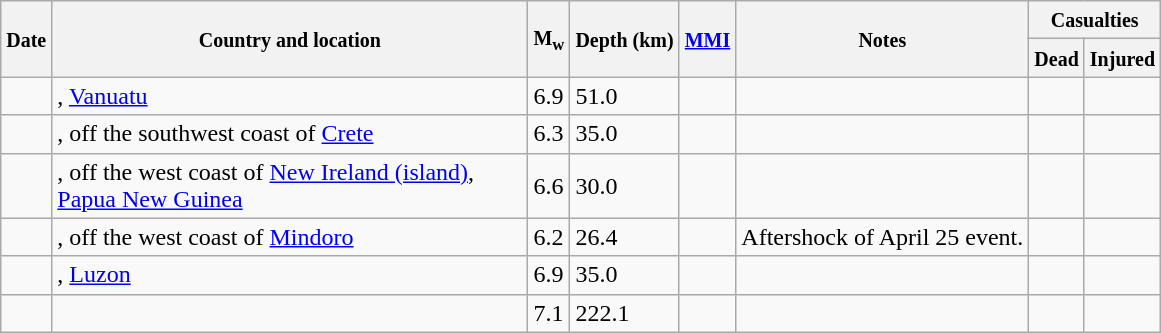<table class="wikitable sortable sort-under" style="border:1px black; margin-left:1em;">
<tr>
<th rowspan="2"><small>Date</small></th>
<th rowspan="2" style="width: 310px"><small>Country and location</small></th>
<th rowspan="2"><small>M<sub>w</sub></small></th>
<th rowspan="2"><small>Depth (km)</small></th>
<th rowspan="2"><small><a href='#'>MMI</a></small></th>
<th rowspan="2" class="unsortable"><small>Notes</small></th>
<th colspan="2"><small>Casualties</small></th>
</tr>
<tr>
<th><small>Dead</small></th>
<th><small>Injured</small></th>
</tr>
<tr>
<td></td>
<td>, <a href='#'>Vanuatu</a></td>
<td>6.9</td>
<td>51.0</td>
<td></td>
<td></td>
<td></td>
<td></td>
</tr>
<tr>
<td></td>
<td>, off the southwest coast of <a href='#'>Crete</a></td>
<td>6.3</td>
<td>35.0</td>
<td></td>
<td></td>
<td></td>
<td></td>
</tr>
<tr>
<td></td>
<td>, off the west coast of <a href='#'>New Ireland (island)</a>, <a href='#'>Papua New Guinea</a></td>
<td>6.6</td>
<td>30.0</td>
<td></td>
<td></td>
<td></td>
<td></td>
</tr>
<tr>
<td></td>
<td>, off the west coast of <a href='#'>Mindoro</a></td>
<td>6.2</td>
<td>26.4</td>
<td></td>
<td>Aftershock of April 25 event.</td>
<td></td>
<td></td>
</tr>
<tr>
<td></td>
<td>, <a href='#'>Luzon</a></td>
<td>6.9</td>
<td>35.0</td>
<td></td>
<td></td>
<td></td>
<td></td>
</tr>
<tr>
<td></td>
<td></td>
<td>7.1</td>
<td>222.1</td>
<td></td>
<td></td>
<td></td>
<td></td>
</tr>
</table>
